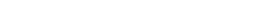<table style="width:22%; text-align:center;">
<tr style="color:white;">
<td style="background:"><strong>19</strong></td>
<td style="background:"><strong>4</strong></td>
<td style="background:"><strong>15</strong></td>
</tr>
</table>
